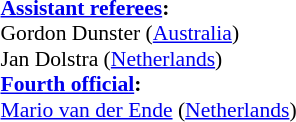<table style="width:100%; font-size:90%;">
<tr>
<td><br><strong><a href='#'>Assistant referees</a>:</strong>
<br>Gordon Dunster (<a href='#'>Australia</a>)
<br>Jan Dolstra (<a href='#'>Netherlands</a>)
<br><strong><a href='#'>Fourth official</a>:</strong>
<br><a href='#'>Mario van der Ende</a> (<a href='#'>Netherlands</a>)</td>
</tr>
</table>
